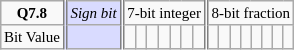<table class="wikitable" border="1" style="text-align:center; font-size: x-small; max-width: fit-content; margin:auto">
<tr>
<td style="border-right: 3px double gray;"><strong>Q7.8</strong></td>
<td style="text-align:center; border-right: 3px double gray; background:#D9DBFF;"><em>Sign bit</em></td>
<td style="text-align:center; border-right: 3px double gray;" colspan=7>7-bit integer</td>
<td style="text-align:center;" colspan=8>8-bit fraction</td>
</tr>
<tr>
<td style="border-right: 3px double gray;">Bit Value</td>
<td style="background:#D9DBFF; border-right: 3px double gray"></td>
<td></td>
<td></td>
<td></td>
<td></td>
<td></td>
<td></td>
<td style="border-right: 3px double gray;"></td>
<td></td>
<td></td>
<td></td>
<td></td>
<td></td>
<td></td>
<td></td>
<td></td>
</tr>
</table>
